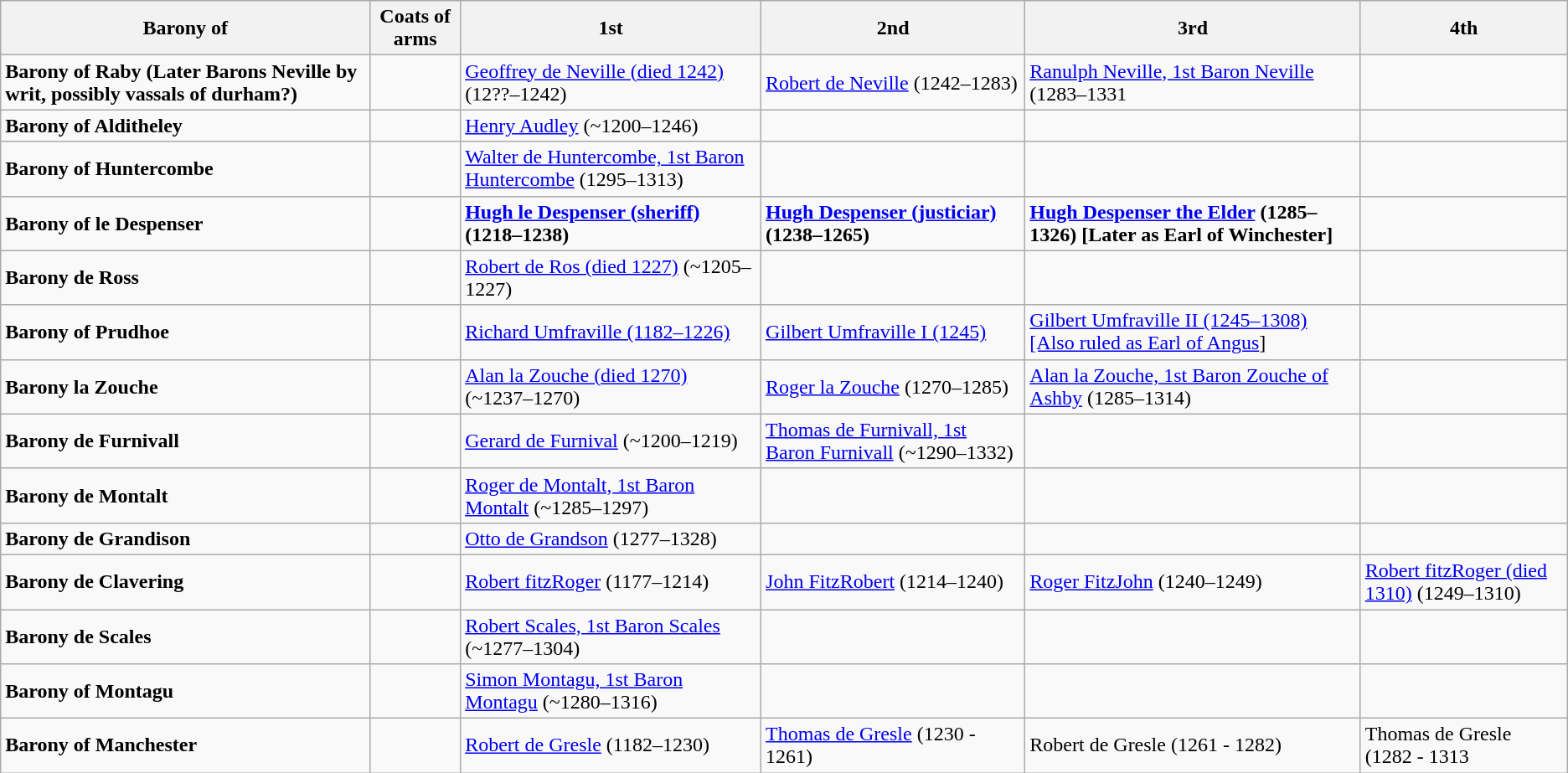<table class="wikitable">
<tr>
<th>Barony of</th>
<th>Coats of arms</th>
<th>1st</th>
<th>2nd</th>
<th>3rd</th>
<th>4th</th>
</tr>
<tr>
<td><strong>Barony of Raby (Later Barons Neville by writ, possibly vassals of durham?)</strong></td>
<td></td>
<td><a href='#'>Geoffrey de Neville (died 1242)</a> (12??–1242)</td>
<td><a href='#'>Robert de Neville</a> (1242–1283)</td>
<td><a href='#'>Ranulph Neville, 1st Baron Neville</a> (1283–1331</td>
<td></td>
</tr>
<tr>
<td><strong>Barony of Alditheley</strong></td>
<td></td>
<td><a href='#'>Henry Audley</a> (~1200–1246)</td>
<td></td>
<td></td>
<td></td>
</tr>
<tr>
<td><strong>Barony of Huntercombe</strong></td>
<td></td>
<td><a href='#'>Walter de Huntercombe, 1st Baron Huntercombe</a> (1295–1313)</td>
<td></td>
<td></td>
<td></td>
</tr>
<tr>
<td><strong>Barony of le Despenser</strong></td>
<td></td>
<td><strong><a href='#'>Hugh le Despenser (sheriff)</a> (1218–1238)</strong></td>
<td><strong><a href='#'>Hugh Despenser (justiciar)</a> (1238–1265)</strong></td>
<td><strong><a href='#'>Hugh Despenser the Elder</a> (1285–1326) [Later as Earl of Winchester]</strong></td>
<td></td>
</tr>
<tr>
<td><strong>Barony de Ross</strong></td>
<td></td>
<td><a href='#'>Robert de Ros (died 1227)</a> (~1205–1227)</td>
<td></td>
<td></td>
<td></td>
</tr>
<tr>
<td><strong>Barony of Prudhoe</strong></td>
<td></td>
<td><a href='#'>Richard Umfraville (1182–1226)</a></td>
<td><a href='#'>Gilbert Umfraville I (1245)</a></td>
<td><a href='#'>Gilbert Umfraville II (1245–1308) [Also ruled as Earl of Angus</a>]</td>
<td></td>
</tr>
<tr>
<td><strong>Barony la Zouche</strong></td>
<td></td>
<td><a href='#'>Alan la Zouche (died 1270)</a> (~1237–1270)</td>
<td><a href='#'>Roger la Zouche</a> (1270–1285)</td>
<td><a href='#'>Alan la Zouche, 1st Baron Zouche of Ashby</a> (1285–1314)</td>
<td></td>
</tr>
<tr>
<td><strong>Barony de Furnivall</strong></td>
<td></td>
<td><a href='#'>Gerard de Furnival</a> (~1200–1219)</td>
<td><a href='#'>Thomas de Furnivall, 1st Baron Furnivall</a> (~1290–1332)</td>
<td></td>
<td></td>
</tr>
<tr>
<td><strong>Barony de Montalt</strong></td>
<td></td>
<td><a href='#'>Roger de Montalt, 1st Baron Montalt</a> (~1285–1297)</td>
<td></td>
<td></td>
<td></td>
</tr>
<tr>
<td><strong>Barony de Grandison</strong></td>
<td></td>
<td><a href='#'>Otto de Grandson</a> (1277–1328)</td>
<td></td>
<td></td>
<td></td>
</tr>
<tr>
<td><strong>Barony de Clavering</strong></td>
<td></td>
<td><a href='#'>Robert fitzRoger</a> (1177–1214)</td>
<td><a href='#'>John FitzRobert</a> (1214–1240)</td>
<td><a href='#'>Roger FitzJohn</a> (1240–1249)</td>
<td><a href='#'>Robert fitzRoger (died 1310)</a> (1249–1310)</td>
</tr>
<tr>
<td><strong>Barony de Scales</strong></td>
<td></td>
<td><a href='#'>Robert Scales, 1st Baron Scales</a> (~1277–1304)</td>
<td></td>
<td></td>
<td></td>
</tr>
<tr>
<td><strong>Barony of Montagu</strong></td>
<td></td>
<td><a href='#'>Simon Montagu, 1st Baron Montagu</a> (~1280–1316)</td>
<td></td>
<td></td>
<td></td>
</tr>
<tr>
<td><strong>Barony of Manchester</strong></td>
<td></td>
<td><a href='#'>Robert de Gresle</a> (1182–1230)</td>
<td><a href='#'>Thomas de Gresle</a> (1230 - 1261)</td>
<td>Robert de Gresle (1261 - 1282)</td>
<td>Thomas de Gresle (1282 - 1313</td>
</tr>
</table>
